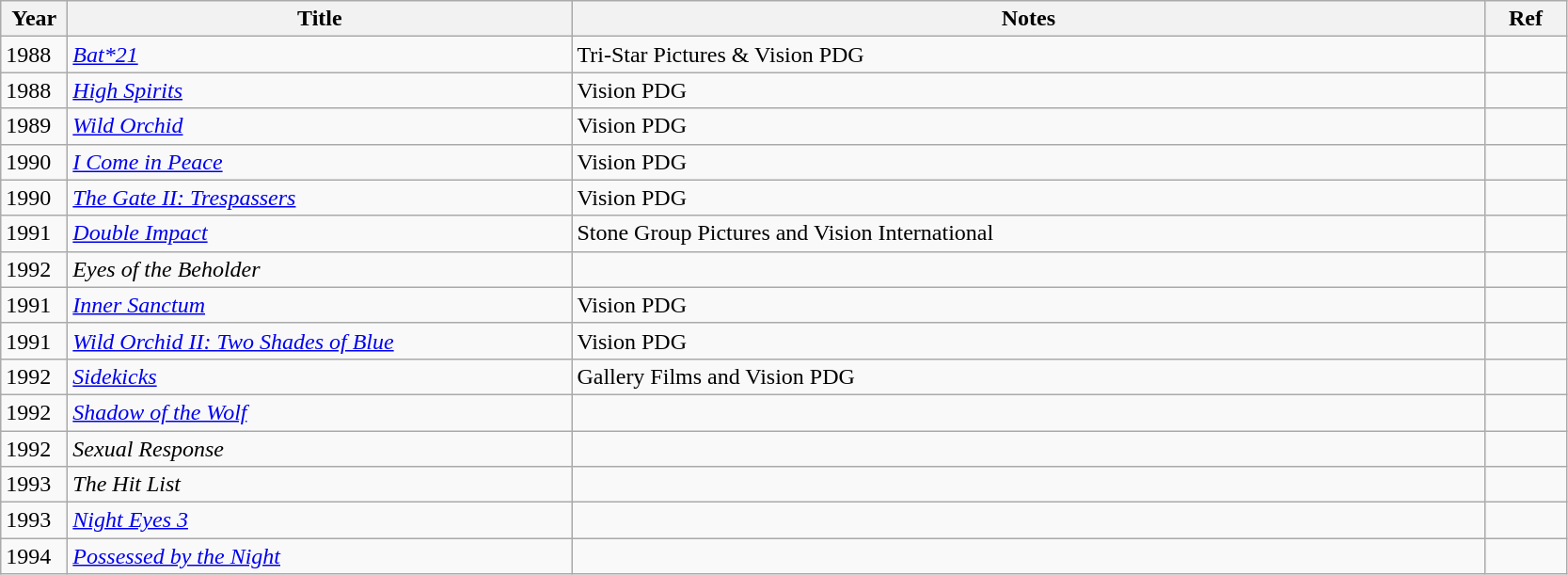<table class="wikitable sortable">
<tr>
<th width="40">Year</th>
<th width="350">Title</th>
<th width="640">Notes</th>
<th width="50" scope="Col" class="unsortable">Ref</th>
</tr>
<tr>
<td>1988</td>
<td> <em><a href='#'>Bat*21</a></em></td>
<td>Tri-Star Pictures & Vision PDG</td>
<td></td>
</tr>
<tr>
<td>1988</td>
<td> <em><a href='#'>High Spirits</a></em></td>
<td>Vision PDG</td>
<td></td>
</tr>
<tr>
<td>1989</td>
<td> <em><a href='#'>Wild Orchid</a></em></td>
<td>Vision PDG</td>
<td></td>
</tr>
<tr>
<td>1990</td>
<td> <em><a href='#'>I Come in Peace</a></em></td>
<td>Vision PDG</td>
<td></td>
</tr>
<tr>
<td>1990</td>
<td> <em><a href='#'>The Gate II: Trespassers</a></em></td>
<td>Vision PDG</td>
<td></td>
</tr>
<tr>
<td>1991</td>
<td> <em><a href='#'>Double Impact</a></em></td>
<td>Stone Group Pictures and Vision International</td>
<td></td>
</tr>
<tr>
<td>1992</td>
<td> <em>Eyes of the Beholder</em></td>
<td></td>
<td></td>
</tr>
<tr>
<td>1991</td>
<td> <em><a href='#'>Inner Sanctum</a></em></td>
<td>Vision PDG</td>
<td></td>
</tr>
<tr>
<td>1991</td>
<td> <em><a href='#'>Wild Orchid II: Two Shades of Blue</a></em></td>
<td>Vision PDG</td>
<td></td>
</tr>
<tr>
<td>1992</td>
<td> <em><a href='#'>Sidekicks</a></em></td>
<td>Gallery Films and Vision PDG</td>
<td></td>
</tr>
<tr>
<td>1992</td>
<td> <em><a href='#'>Shadow of the Wolf</a></em></td>
<td></td>
<td></td>
</tr>
<tr>
<td>1992</td>
<td> <em>Sexual Response</em></td>
<td></td>
<td></td>
</tr>
<tr>
<td>1993</td>
<td> <em>The Hit List</em></td>
<td></td>
<td></td>
</tr>
<tr>
<td>1993</td>
<td> <em><a href='#'>Night Eyes 3</a></em></td>
<td></td>
<td></td>
</tr>
<tr>
<td>1994</td>
<td> <em><a href='#'>Possessed by the Night</a></em></td>
<td></td>
<td></td>
</tr>
</table>
